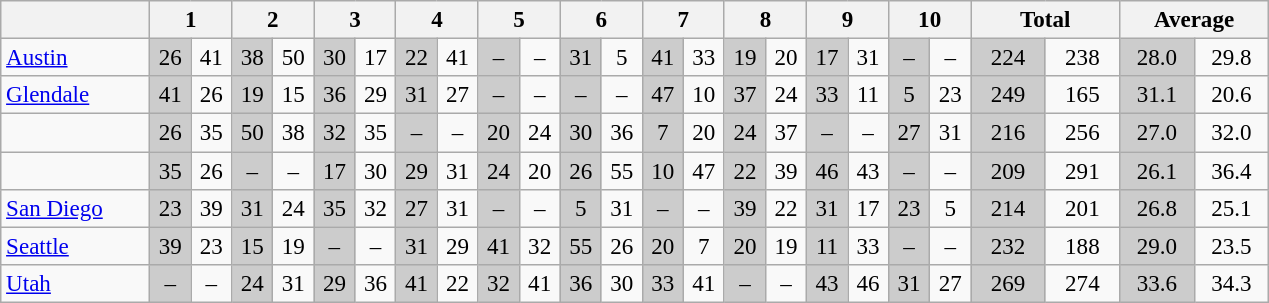<table class="wikitable" style="text-align:center; font-size:96%;">
<tr>
<th></th>
<th colspan=2 style="width:3.1em;">1</th>
<th colspan=2 style="width:3.1em;">2</th>
<th colspan=2 style="width:3.1em;">3</th>
<th colspan=2 style="width:3.1em;">4</th>
<th colspan=2 style="width:3.1em;">5</th>
<th colspan=2 style="width:3.1em;">6</th>
<th colspan=2 style="width:3.1em;">7</th>
<th colspan=2 style="width:3.1em;">8</th>
<th colspan=2 style="width:3.1em;">9</th>
<th colspan=2 style="width:3.1em;">10</th>
<th colspan=2 style="width:6.0em;">Total</th>
<th colspan=2 style="width:6.0em;">Average</th>
</tr>
<tr>
<td style="text-align:left; width:6.0em;"><a href='#'>Austin</a></td>
<td style="background:#ccc;">26</td>
<td>41</td>
<td style="background:#ccc;">38</td>
<td>50</td>
<td style="background:#ccc;">30</td>
<td>17</td>
<td style="background:#ccc;">22</td>
<td>41</td>
<td style="background:#ccc;">–</td>
<td>–</td>
<td style="background:#ccc;">31</td>
<td>5</td>
<td style="background:#ccc;">41</td>
<td>33</td>
<td style="background:#ccc;">19</td>
<td>20</td>
<td style="background:#ccc;">17</td>
<td>31</td>
<td style="background:#ccc;">–</td>
<td>–</td>
<td style="background:#ccc;">224</td>
<td>238</td>
<td style="background:#ccc;">28.0</td>
<td>29.8</td>
</tr>
<tr>
<td align=left><a href='#'>Glendale</a></td>
<td style="background:#ccc;">41</td>
<td>26</td>
<td style="background:#ccc;">19</td>
<td>15</td>
<td style="background:#ccc;">36</td>
<td>29</td>
<td style="background:#ccc;">31</td>
<td>27</td>
<td style="background:#ccc;">–</td>
<td>–</td>
<td style="background:#ccc;">–</td>
<td>–</td>
<td style="background:#ccc;">47</td>
<td>10</td>
<td style="background:#ccc;">37</td>
<td>24</td>
<td style="background:#ccc;">33</td>
<td>11</td>
<td style="background:#ccc;">5</td>
<td>23</td>
<td style="background:#ccc;">249</td>
<td>165</td>
<td style="background:#ccc;">31.1</td>
<td>20.6</td>
</tr>
<tr>
<td align=left></td>
<td style="background:#ccc;">26</td>
<td>35</td>
<td style="background:#ccc;">50</td>
<td>38</td>
<td style="background:#ccc;">32</td>
<td>35</td>
<td style="background:#ccc;">–</td>
<td>–</td>
<td style="background:#ccc;">20</td>
<td>24</td>
<td style="background:#ccc;">30</td>
<td>36</td>
<td style="background:#ccc;">7</td>
<td>20</td>
<td style="background:#ccc;">24</td>
<td>37</td>
<td style="background:#ccc;">–</td>
<td>–</td>
<td style="background:#ccc;">27</td>
<td>31</td>
<td style="background:#ccc;">216</td>
<td>256</td>
<td style="background:#ccc;">27.0</td>
<td>32.0</td>
</tr>
<tr>
<td align=left></td>
<td style="background:#ccc;">35</td>
<td>26</td>
<td style="background:#ccc;">–</td>
<td>–</td>
<td style="background:#ccc;">17</td>
<td>30</td>
<td style="background:#ccc;">29</td>
<td>31</td>
<td style="background:#ccc;">24</td>
<td>20</td>
<td style="background:#ccc;">26</td>
<td>55</td>
<td style="background:#ccc;">10</td>
<td>47</td>
<td style="background:#ccc;">22</td>
<td>39</td>
<td style="background:#ccc;">46</td>
<td>43</td>
<td style="background:#ccc;">–</td>
<td>–</td>
<td style="background:#ccc;">209</td>
<td>291</td>
<td style="background:#ccc;">26.1</td>
<td>36.4</td>
</tr>
<tr>
<td align=left><a href='#'>San Diego</a></td>
<td style="background:#ccc;">23</td>
<td>39</td>
<td style="background:#ccc;">31</td>
<td>24</td>
<td style="background:#ccc;">35</td>
<td>32</td>
<td style="background:#ccc;">27</td>
<td>31</td>
<td style="background:#ccc;">–</td>
<td>–</td>
<td style="background:#ccc;">5</td>
<td>31</td>
<td style="background:#ccc;">–</td>
<td>–</td>
<td style="background:#ccc;">39</td>
<td>22</td>
<td style="background:#ccc;">31</td>
<td>17</td>
<td style="background:#ccc;">23</td>
<td>5</td>
<td style="background:#ccc;">214</td>
<td>201</td>
<td style="background:#ccc;">26.8</td>
<td>25.1</td>
</tr>
<tr>
<td align=left><a href='#'>Seattle</a></td>
<td style="background:#ccc;">39</td>
<td>23</td>
<td style="background:#ccc;">15</td>
<td>19</td>
<td style="background:#ccc;">–</td>
<td>–</td>
<td style="background:#ccc;">31</td>
<td>29</td>
<td style="background:#ccc;">41</td>
<td>32</td>
<td style="background:#ccc;">55</td>
<td>26</td>
<td style="background:#ccc;">20</td>
<td>7</td>
<td style="background:#ccc;">20</td>
<td>19</td>
<td style="background:#ccc;">11</td>
<td>33</td>
<td style="background:#ccc;">–</td>
<td>–</td>
<td style="background:#ccc;">232</td>
<td>188</td>
<td style="background:#ccc;">29.0</td>
<td>23.5</td>
</tr>
<tr>
<td align=left><a href='#'>Utah</a></td>
<td style="background:#ccc;">–</td>
<td>–</td>
<td style="background:#ccc;">24</td>
<td>31</td>
<td style="background:#ccc;">29</td>
<td>36</td>
<td style="background:#ccc;">41</td>
<td>22</td>
<td style="background:#ccc;">32</td>
<td>41</td>
<td style="background:#ccc;">36</td>
<td>30</td>
<td style="background:#ccc;">33</td>
<td>41</td>
<td style="background:#ccc;">–</td>
<td>–</td>
<td style="background:#ccc;">43</td>
<td>46</td>
<td style="background:#ccc;">31</td>
<td>27</td>
<td style="background:#ccc;">269</td>
<td>274</td>
<td style="background:#ccc;">33.6</td>
<td>34.3</td>
</tr>
</table>
